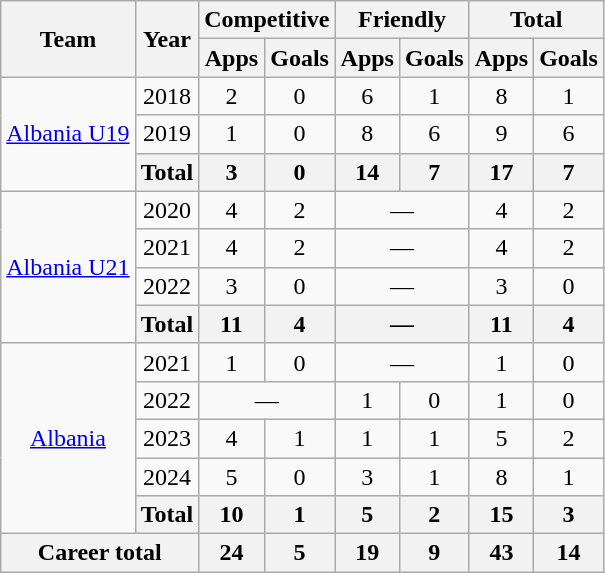<table class="wikitable" style="text-align:center">
<tr>
<th rowspan=2>Team</th>
<th rowspan=2>Year</th>
<th colspan=2>Competitive</th>
<th colspan=2>Friendly</th>
<th colspan=2>Total</th>
</tr>
<tr>
<th>Apps</th>
<th>Goals</th>
<th>Apps</th>
<th>Goals</th>
<th>Apps</th>
<th>Goals</th>
</tr>
<tr>
<td rowspan="3"><a href='#'>Albania U19</a></td>
<td>2018</td>
<td>2</td>
<td>0</td>
<td>6</td>
<td>1</td>
<td>8</td>
<td>1</td>
</tr>
<tr>
<td>2019</td>
<td>1</td>
<td>0</td>
<td>8</td>
<td>6</td>
<td>9</td>
<td>6</td>
</tr>
<tr>
<th>Total</th>
<th>3</th>
<th>0</th>
<th>14</th>
<th>7</th>
<th>17</th>
<th>7</th>
</tr>
<tr>
<td rowspan="4"><a href='#'>Albania U21</a></td>
<td>2020</td>
<td>4</td>
<td>2</td>
<td colspan=2>—</td>
<td>4</td>
<td>2</td>
</tr>
<tr>
<td>2021</td>
<td>4</td>
<td>2</td>
<td colspan=2>—</td>
<td>4</td>
<td>2</td>
</tr>
<tr>
<td>2022</td>
<td>3</td>
<td>0</td>
<td colspan=2>—</td>
<td>3</td>
<td>0</td>
</tr>
<tr>
<th>Total</th>
<th>11</th>
<th>4</th>
<th colspan=2>—</th>
<th>11</th>
<th>4</th>
</tr>
<tr>
<td rowspan="5"><a href='#'>Albania</a></td>
<td>2021</td>
<td>1</td>
<td>0</td>
<td colspan=2>—</td>
<td>1</td>
<td>0</td>
</tr>
<tr>
<td>2022</td>
<td colspan=2>—</td>
<td>1</td>
<td>0</td>
<td>1</td>
<td>0</td>
</tr>
<tr>
<td>2023</td>
<td>4</td>
<td>1</td>
<td>1</td>
<td>1</td>
<td>5</td>
<td>2</td>
</tr>
<tr>
<td>2024</td>
<td>5</td>
<td>0</td>
<td>3</td>
<td>1</td>
<td>8</td>
<td>1</td>
</tr>
<tr>
<th>Total</th>
<th>10</th>
<th>1</th>
<th>5</th>
<th>2</th>
<th>15</th>
<th>3</th>
</tr>
<tr>
<th colspan="2">Career total</th>
<th>24</th>
<th>5</th>
<th>19</th>
<th>9</th>
<th>43</th>
<th>14</th>
</tr>
</table>
